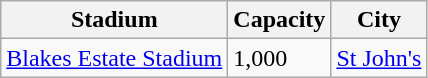<table class="wikitable sortable">
<tr>
<th>Stadium</th>
<th>Capacity</th>
<th>City</th>
</tr>
<tr>
<td><a href='#'>Blakes Estate Stadium</a></td>
<td>1,000</td>
<td><a href='#'>St John's</a></td>
</tr>
</table>
